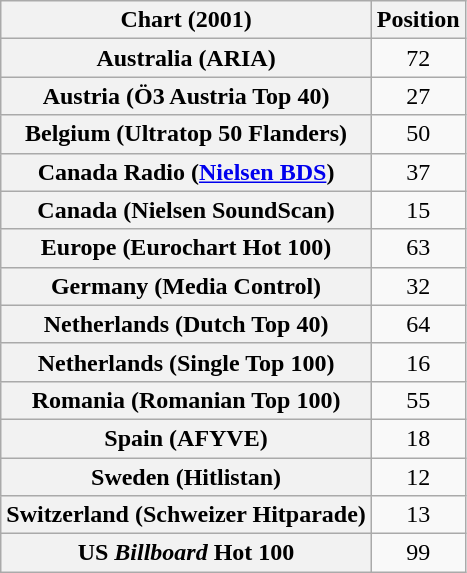<table class="wikitable sortable plainrowheaders" style="text-align:center">
<tr>
<th>Chart (2001)</th>
<th>Position</th>
</tr>
<tr>
<th scope="row">Australia (ARIA)</th>
<td>72</td>
</tr>
<tr>
<th scope="row">Austria (Ö3 Austria Top 40)</th>
<td>27</td>
</tr>
<tr>
<th scope="row">Belgium (Ultratop 50 Flanders)</th>
<td>50</td>
</tr>
<tr>
<th scope="row">Canada Radio (<a href='#'>Nielsen BDS</a>)</th>
<td>37</td>
</tr>
<tr>
<th scope="row">Canada (Nielsen SoundScan)</th>
<td>15</td>
</tr>
<tr>
<th scope="row">Europe (Eurochart Hot 100)</th>
<td>63</td>
</tr>
<tr>
<th scope="row">Germany (Media Control)</th>
<td>32</td>
</tr>
<tr>
<th scope="row">Netherlands (Dutch Top 40)</th>
<td>64</td>
</tr>
<tr>
<th scope="row">Netherlands (Single Top 100)</th>
<td>16</td>
</tr>
<tr>
<th scope="row">Romania (Romanian Top 100)</th>
<td>55</td>
</tr>
<tr>
<th scope="row">Spain (AFYVE)</th>
<td>18</td>
</tr>
<tr>
<th scope="row">Sweden (Hitlistan)</th>
<td>12</td>
</tr>
<tr>
<th scope="row">Switzerland (Schweizer Hitparade)</th>
<td>13</td>
</tr>
<tr>
<th scope="row">US <em>Billboard</em> Hot 100</th>
<td>99</td>
</tr>
</table>
